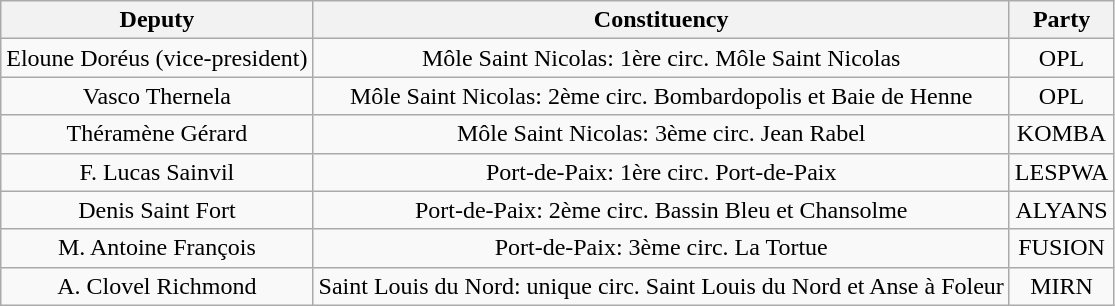<table class="wikitable" style="text-align:center;">
<tr>
<th>Deputy</th>
<th>Constituency</th>
<th>Party</th>
</tr>
<tr>
<td>Eloune Doréus (vice-president)</td>
<td>Môle Saint Nicolas: 1ère circ. Môle Saint Nicolas</td>
<td>OPL</td>
</tr>
<tr>
<td>Vasco Thernela</td>
<td>Môle Saint Nicolas: 2ème circ. Bombardopolis et Baie de Henne</td>
<td>OPL</td>
</tr>
<tr>
<td>Théramène Gérard</td>
<td>Môle Saint Nicolas: 3ème circ. Jean Rabel</td>
<td>KOMBA</td>
</tr>
<tr>
<td>F. Lucas Sainvil</td>
<td>Port-de-Paix: 1ère circ. Port-de-Paix</td>
<td>LESPWA</td>
</tr>
<tr>
<td>Denis Saint Fort</td>
<td>Port-de-Paix: 2ème circ. Bassin Bleu et Chansolme</td>
<td>ALYANS</td>
</tr>
<tr>
<td>M. Antoine François</td>
<td>Port-de-Paix: 3ème circ. La Tortue</td>
<td>FUSION</td>
</tr>
<tr>
<td>A. Clovel Richmond</td>
<td>Saint Louis du Nord: unique circ. Saint Louis du Nord et Anse à Foleur</td>
<td>MIRN</td>
</tr>
</table>
